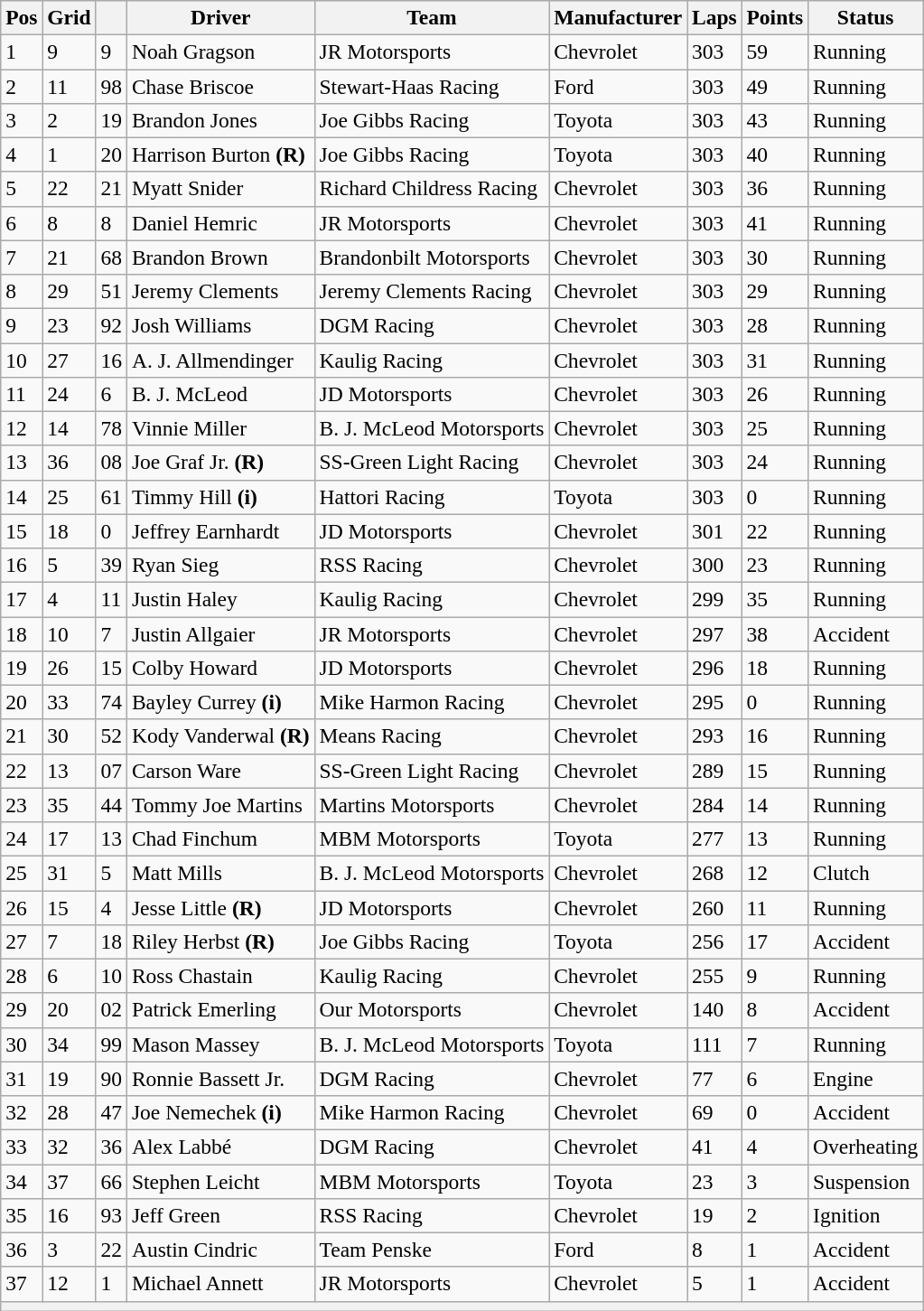<table class="wikitable" style="font-size:98%">
<tr>
<th>Pos</th>
<th>Grid</th>
<th></th>
<th>Driver</th>
<th>Team</th>
<th>Manufacturer</th>
<th>Laps</th>
<th>Points</th>
<th>Status</th>
</tr>
<tr>
<td>1</td>
<td>9</td>
<td>9</td>
<td>Noah Gragson</td>
<td>JR Motorsports</td>
<td>Chevrolet</td>
<td>303</td>
<td>59</td>
<td>Running</td>
</tr>
<tr>
<td>2</td>
<td>11</td>
<td>98</td>
<td>Chase Briscoe</td>
<td>Stewart-Haas Racing</td>
<td>Ford</td>
<td>303</td>
<td>49</td>
<td>Running</td>
</tr>
<tr>
<td>3</td>
<td>2</td>
<td>19</td>
<td>Brandon Jones</td>
<td>Joe Gibbs Racing</td>
<td>Toyota</td>
<td>303</td>
<td>43</td>
<td>Running</td>
</tr>
<tr>
<td>4</td>
<td>1</td>
<td>20</td>
<td>Harrison Burton <strong>(R)</strong></td>
<td>Joe Gibbs Racing</td>
<td>Toyota</td>
<td>303</td>
<td>40</td>
<td>Running</td>
</tr>
<tr>
<td>5</td>
<td>22</td>
<td>21</td>
<td>Myatt Snider</td>
<td>Richard Childress Racing</td>
<td>Chevrolet</td>
<td>303</td>
<td>36</td>
<td>Running</td>
</tr>
<tr>
<td>6</td>
<td>8</td>
<td>8</td>
<td>Daniel Hemric</td>
<td>JR Motorsports</td>
<td>Chevrolet</td>
<td>303</td>
<td>41</td>
<td>Running</td>
</tr>
<tr>
<td>7</td>
<td>21</td>
<td>68</td>
<td>Brandon Brown</td>
<td>Brandonbilt Motorsports</td>
<td>Chevrolet</td>
<td>303</td>
<td>30</td>
<td>Running</td>
</tr>
<tr>
<td>8</td>
<td>29</td>
<td>51</td>
<td>Jeremy Clements</td>
<td>Jeremy Clements Racing</td>
<td>Chevrolet</td>
<td>303</td>
<td>29</td>
<td>Running</td>
</tr>
<tr>
<td>9</td>
<td>23</td>
<td>92</td>
<td>Josh Williams</td>
<td>DGM Racing</td>
<td>Chevrolet</td>
<td>303</td>
<td>28</td>
<td>Running</td>
</tr>
<tr>
<td>10</td>
<td>27</td>
<td>16</td>
<td>A. J. Allmendinger</td>
<td>Kaulig Racing</td>
<td>Chevrolet</td>
<td>303</td>
<td>31</td>
<td>Running</td>
</tr>
<tr>
<td>11</td>
<td>24</td>
<td>6</td>
<td>B. J. McLeod</td>
<td>JD Motorsports</td>
<td>Chevrolet</td>
<td>303</td>
<td>26</td>
<td>Running</td>
</tr>
<tr>
<td>12</td>
<td>14</td>
<td>78</td>
<td>Vinnie Miller</td>
<td>B. J. McLeod Motorsports</td>
<td>Chevrolet</td>
<td>303</td>
<td>25</td>
<td>Running</td>
</tr>
<tr>
<td>13</td>
<td>36</td>
<td>08</td>
<td>Joe Graf Jr. <strong>(R)</strong></td>
<td>SS-Green Light Racing</td>
<td>Chevrolet</td>
<td>303</td>
<td>24</td>
<td>Running</td>
</tr>
<tr>
<td>14</td>
<td>25</td>
<td>61</td>
<td>Timmy Hill <strong>(i)</strong></td>
<td>Hattori Racing</td>
<td>Toyota</td>
<td>303</td>
<td>0</td>
<td>Running</td>
</tr>
<tr>
<td>15</td>
<td>18</td>
<td>0</td>
<td>Jeffrey Earnhardt</td>
<td>JD Motorsports</td>
<td>Chevrolet</td>
<td>301</td>
<td>22</td>
<td>Running</td>
</tr>
<tr>
<td>16</td>
<td>5</td>
<td>39</td>
<td>Ryan Sieg</td>
<td>RSS Racing</td>
<td>Chevrolet</td>
<td>300</td>
<td>23</td>
<td>Running</td>
</tr>
<tr>
<td>17</td>
<td>4</td>
<td>11</td>
<td>Justin Haley</td>
<td>Kaulig Racing</td>
<td>Chevrolet</td>
<td>299</td>
<td>35</td>
<td>Running</td>
</tr>
<tr>
<td>18</td>
<td>10</td>
<td>7</td>
<td>Justin Allgaier</td>
<td>JR Motorsports</td>
<td>Chevrolet</td>
<td>297</td>
<td>38</td>
<td>Accident</td>
</tr>
<tr>
<td>19</td>
<td>26</td>
<td>15</td>
<td>Colby Howard</td>
<td>JD Motorsports</td>
<td>Chevrolet</td>
<td>296</td>
<td>18</td>
<td>Running</td>
</tr>
<tr>
<td>20</td>
<td>33</td>
<td>74</td>
<td>Bayley Currey <strong>(i)</strong></td>
<td>Mike Harmon Racing</td>
<td>Chevrolet</td>
<td>295</td>
<td>0</td>
<td>Running</td>
</tr>
<tr>
<td>21</td>
<td>30</td>
<td>52</td>
<td>Kody Vanderwal <strong>(R)</strong></td>
<td>Means Racing</td>
<td>Chevrolet</td>
<td>293</td>
<td>16</td>
<td>Running</td>
</tr>
<tr>
<td>22</td>
<td>13</td>
<td>07</td>
<td>Carson Ware</td>
<td>SS-Green Light Racing</td>
<td>Chevrolet</td>
<td>289</td>
<td>15</td>
<td>Running</td>
</tr>
<tr>
<td>23</td>
<td>35</td>
<td>44</td>
<td>Tommy Joe Martins</td>
<td>Martins Motorsports</td>
<td>Chevrolet</td>
<td>284</td>
<td>14</td>
<td>Running</td>
</tr>
<tr>
<td>24</td>
<td>17</td>
<td>13</td>
<td>Chad Finchum</td>
<td>MBM Motorsports</td>
<td>Toyota</td>
<td>277</td>
<td>13</td>
<td>Running</td>
</tr>
<tr>
<td>25</td>
<td>31</td>
<td>5</td>
<td>Matt Mills</td>
<td>B. J. McLeod Motorsports</td>
<td>Chevrolet</td>
<td>268</td>
<td>12</td>
<td>Clutch</td>
</tr>
<tr>
<td>26</td>
<td>15</td>
<td>4</td>
<td>Jesse Little <strong>(R)</strong></td>
<td>JD Motorsports</td>
<td>Chevrolet</td>
<td>260</td>
<td>11</td>
<td>Running</td>
</tr>
<tr>
<td>27</td>
<td>7</td>
<td>18</td>
<td>Riley Herbst <strong>(R)</strong></td>
<td>Joe Gibbs Racing</td>
<td>Toyota</td>
<td>256</td>
<td>17</td>
<td>Accident</td>
</tr>
<tr>
<td>28</td>
<td>6</td>
<td>10</td>
<td>Ross Chastain</td>
<td>Kaulig Racing</td>
<td>Chevrolet</td>
<td>255</td>
<td>9</td>
<td>Running</td>
</tr>
<tr>
<td>29</td>
<td>20</td>
<td>02</td>
<td>Patrick Emerling</td>
<td>Our Motorsports</td>
<td>Chevrolet</td>
<td>140</td>
<td>8</td>
<td>Accident</td>
</tr>
<tr>
<td>30</td>
<td>34</td>
<td>99</td>
<td>Mason Massey</td>
<td>B. J. McLeod Motorsports</td>
<td>Toyota</td>
<td>111</td>
<td>7</td>
<td>Running</td>
</tr>
<tr>
<td>31</td>
<td>19</td>
<td>90</td>
<td>Ronnie Bassett Jr.</td>
<td>DGM Racing</td>
<td>Chevrolet</td>
<td>77</td>
<td>6</td>
<td>Engine</td>
</tr>
<tr>
<td>32</td>
<td>28</td>
<td>47</td>
<td>Joe Nemechek <strong>(i)</strong></td>
<td>Mike Harmon Racing</td>
<td>Chevrolet</td>
<td>69</td>
<td>0</td>
<td>Accident</td>
</tr>
<tr>
<td>33</td>
<td>32</td>
<td>36</td>
<td>Alex Labbé</td>
<td>DGM Racing</td>
<td>Chevrolet</td>
<td>41</td>
<td>4</td>
<td>Overheating</td>
</tr>
<tr>
<td>34</td>
<td>37</td>
<td>66</td>
<td>Stephen Leicht</td>
<td>MBM Motorsports</td>
<td>Toyota</td>
<td>23</td>
<td>3</td>
<td>Suspension</td>
</tr>
<tr>
<td>35</td>
<td>16</td>
<td>93</td>
<td>Jeff Green</td>
<td>RSS Racing</td>
<td>Chevrolet</td>
<td>19</td>
<td>2</td>
<td>Ignition</td>
</tr>
<tr>
<td>36</td>
<td>3</td>
<td>22</td>
<td>Austin Cindric</td>
<td>Team Penske</td>
<td>Ford</td>
<td>8</td>
<td>1</td>
<td>Accident</td>
</tr>
<tr>
<td>37</td>
<td>12</td>
<td>1</td>
<td>Michael Annett</td>
<td>JR Motorsports</td>
<td>Chevrolet</td>
<td>5</td>
<td>1</td>
<td>Accident</td>
</tr>
<tr>
<th colspan="9"></th>
</tr>
</table>
